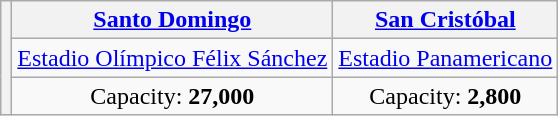<table class="wikitable" style="text-align:center">
<tr>
<th rowspan="4"></th>
<th><a href='#'>Santo Domingo</a></th>
<th><a href='#'>San Cristóbal</a></th>
</tr>
<tr>
<td><a href='#'>Estadio Olímpico Félix Sánchez</a></td>
<td><a href='#'>Estadio Panamericano</a></td>
</tr>
<tr>
<td>Capacity: <strong>27,000</strong></td>
<td>Capacity: <strong>2,800</strong></td>
</tr>
</table>
